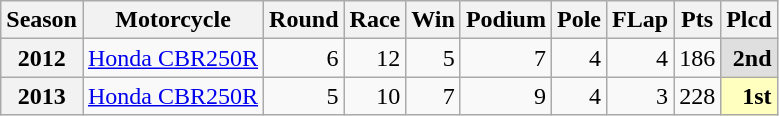<table class="wikitable">
<tr>
<th>Season</th>
<th>Motorcycle</th>
<th>Round</th>
<th>Race</th>
<th>Win</th>
<th>Podium</th>
<th>Pole</th>
<th>FLap</th>
<th>Pts</th>
<th>Plcd</th>
</tr>
<tr align="right">
<th>2012</th>
<td align="left"><a href='#'>Honda CBR250R</a></td>
<td>6</td>
<td>12</td>
<td>5</td>
<td>7</td>
<td>4</td>
<td>4</td>
<td>186</td>
<td style="background:#dfdfdf;"><strong>2nd</strong></td>
</tr>
<tr align="right">
<th>2013</th>
<td align="left"><a href='#'>Honda CBR250R</a></td>
<td>5</td>
<td>10</td>
<td>7</td>
<td>9</td>
<td>4</td>
<td>3</td>
<td>228</td>
<td style="background:#ffffbf;"><strong>1st</strong></td>
</tr>
</table>
